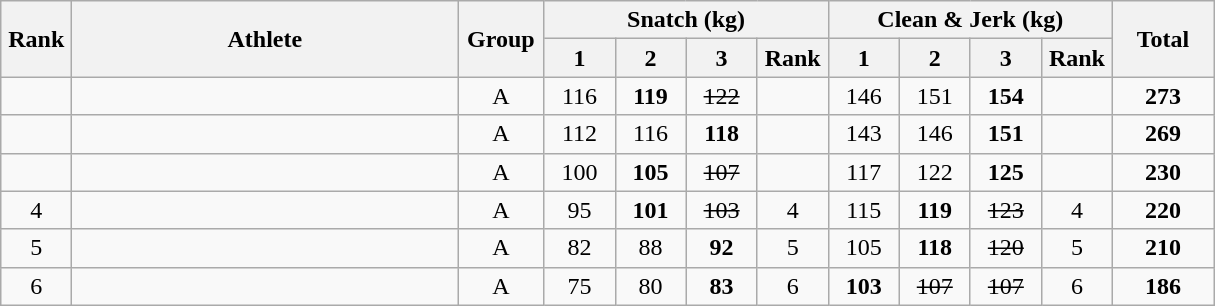<table class = "wikitable" style="text-align:center;">
<tr>
<th rowspan=2 width=40>Rank</th>
<th rowspan=2 width=250>Athlete</th>
<th rowspan=2 width=50>Group</th>
<th colspan=4>Snatch (kg)</th>
<th colspan=4>Clean & Jerk (kg)</th>
<th rowspan=2 width=60>Total</th>
</tr>
<tr>
<th width=40>1</th>
<th width=40>2</th>
<th width=40>3</th>
<th width=40>Rank</th>
<th width=40>1</th>
<th width=40>2</th>
<th width=40>3</th>
<th width=40>Rank</th>
</tr>
<tr>
<td></td>
<td align=left></td>
<td>A</td>
<td>116</td>
<td><strong>119</strong></td>
<td><s>122</s></td>
<td></td>
<td>146</td>
<td>151</td>
<td><strong>154</strong></td>
<td></td>
<td><strong>273</strong></td>
</tr>
<tr>
<td></td>
<td align=left></td>
<td>A</td>
<td>112</td>
<td>116</td>
<td><strong>118</strong></td>
<td></td>
<td>143</td>
<td>146</td>
<td><strong>151</strong></td>
<td></td>
<td><strong>269</strong></td>
</tr>
<tr>
<td></td>
<td align=left></td>
<td>A</td>
<td>100</td>
<td><strong>105</strong></td>
<td><s>107</s></td>
<td></td>
<td>117</td>
<td>122</td>
<td><strong>125</strong></td>
<td></td>
<td><strong>230</strong></td>
</tr>
<tr>
<td>4</td>
<td align=left></td>
<td>A</td>
<td>95</td>
<td><strong>101</strong></td>
<td><s>103</s></td>
<td>4</td>
<td>115</td>
<td><strong>119</strong></td>
<td><s>123</s></td>
<td>4</td>
<td><strong>220</strong></td>
</tr>
<tr>
<td>5</td>
<td align=left></td>
<td>A</td>
<td>82</td>
<td>88</td>
<td><strong>92</strong></td>
<td>5</td>
<td>105</td>
<td><strong>118</strong></td>
<td><s>120</s></td>
<td>5</td>
<td><strong>210</strong></td>
</tr>
<tr>
<td>6</td>
<td align=left></td>
<td>A</td>
<td>75</td>
<td>80</td>
<td><strong>83</strong></td>
<td>6</td>
<td><strong>103</strong></td>
<td><s>107</s></td>
<td><s>107</s></td>
<td>6</td>
<td><strong>186</strong></td>
</tr>
</table>
